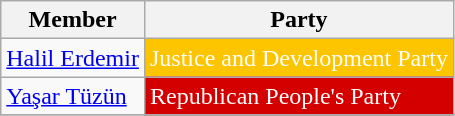<table class="wikitable">
<tr>
<th>Member</th>
<th>Party</th>
</tr>
<tr>
<td><a href='#'>Halil Erdemir</a></td>
<td style="background:#FDC400; color:white">Justice and Development Party</td>
</tr>
<tr>
<td><a href='#'>Yaşar Tüzün</a></td>
<td style="background:#D40000; color:white">Republican People's Party</td>
</tr>
<tr>
</tr>
</table>
